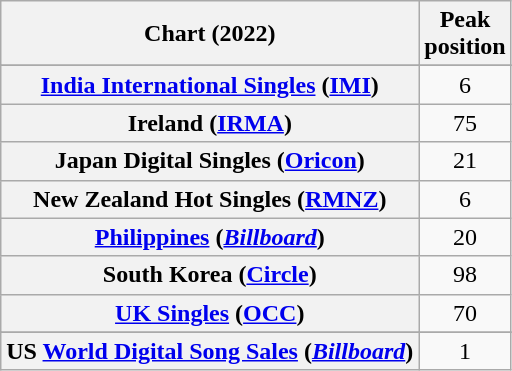<table class="wikitable sortable plainrowheaders" style="text-align:center">
<tr>
<th scope="col">Chart (2022)</th>
<th scope="col">Peak<br>position</th>
</tr>
<tr>
</tr>
<tr>
</tr>
<tr>
<th scope="row"><a href='#'>India International Singles</a> (<a href='#'>IMI</a>)</th>
<td>6</td>
</tr>
<tr>
<th scope="row">Ireland (<a href='#'>IRMA</a>)</th>
<td>75</td>
</tr>
<tr>
<th scope="row">Japan Digital Singles (<a href='#'>Oricon</a>)</th>
<td>21</td>
</tr>
<tr>
<th scope="row">New Zealand Hot Singles (<a href='#'>RMNZ</a>)</th>
<td>6</td>
</tr>
<tr>
<th scope="row"><a href='#'>Philippines</a> (<em><a href='#'>Billboard</a></em>)</th>
<td>20</td>
</tr>
<tr>
<th scope="row">South Korea (<a href='#'>Circle</a>)</th>
<td>98</td>
</tr>
<tr>
<th scope="row"><a href='#'>UK Singles</a> (<a href='#'>OCC</a>)</th>
<td>70</td>
</tr>
<tr>
</tr>
<tr>
<th scope="row">US <a href='#'>World Digital Song Sales</a> (<em><a href='#'>Billboard</a></em>)</th>
<td>1</td>
</tr>
</table>
